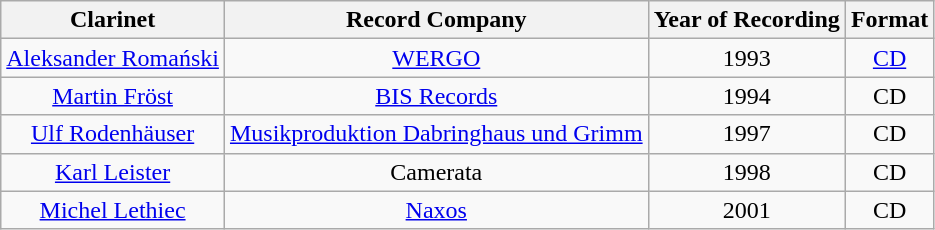<table class="wikitable">
<tr>
<th align="center">Clarinet</th>
<th align="center">Record Company</th>
<th align="center">Year of Recording</th>
<th align="center">Format</th>
</tr>
<tr>
<td align="center"><a href='#'>Aleksander Romański</a></td>
<td align="center"><a href='#'>WERGO</a></td>
<td align="center">1993</td>
<td align="center"><a href='#'>CD</a></td>
</tr>
<tr>
<td align="center"><a href='#'>Martin Fröst</a></td>
<td align="center"><a href='#'>BIS Records</a></td>
<td align="center">1994</td>
<td align="center">CD</td>
</tr>
<tr>
<td align="center"><a href='#'>Ulf Rodenhäuser</a></td>
<td align="center"><a href='#'>Musikproduktion Dabringhaus und Grimm</a></td>
<td align="center">1997</td>
<td align="center">CD</td>
</tr>
<tr>
<td align="center"><a href='#'>Karl Leister</a></td>
<td align="center">Camerata</td>
<td align="center">1998</td>
<td align="center">CD</td>
</tr>
<tr>
<td align="center"><a href='#'>Michel Lethiec</a></td>
<td align="center"><a href='#'>Naxos</a></td>
<td align="center">2001</td>
<td align="center">CD</td>
</tr>
</table>
